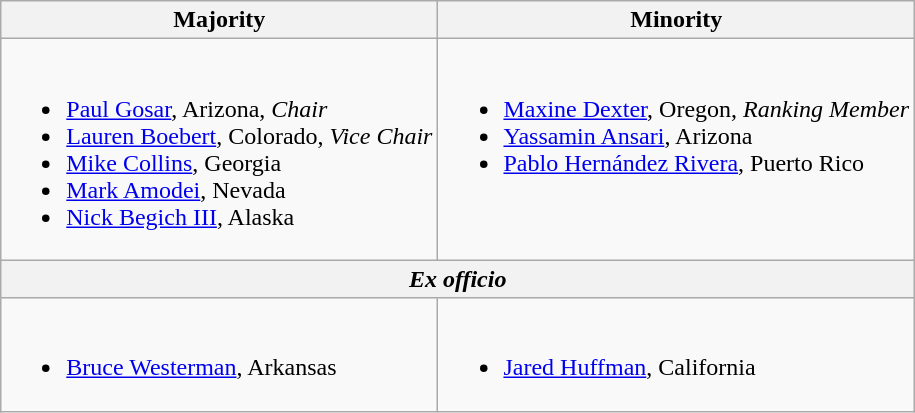<table class=wikitable>
<tr>
<th>Majority</th>
<th>Minority</th>
</tr>
<tr valign=top>
<td><br><ul><li><a href='#'>Paul Gosar</a>, Arizona, <em>Chair</em></li><li><a href='#'>Lauren Boebert</a>, Colorado, <em>Vice Chair</em></li><li><a href='#'>Mike Collins</a>, Georgia</li><li><a href='#'>Mark Amodei</a>, Nevada</li><li><a href='#'>Nick Begich III</a>, Alaska</li></ul></td>
<td><br><ul><li><a href='#'>Maxine Dexter</a>, Oregon, <em>Ranking Member</em></li><li><a href='#'>Yassamin Ansari</a>, Arizona</li><li><a href='#'>Pablo Hernández Rivera</a>, Puerto Rico</li></ul></td>
</tr>
<tr>
<th colspan=2><em>Ex officio</em></th>
</tr>
<tr>
<td><br><ul><li><a href='#'>Bruce Westerman</a>, Arkansas</li></ul></td>
<td><br><ul><li><a href='#'>Jared Huffman</a>, California</li></ul></td>
</tr>
</table>
